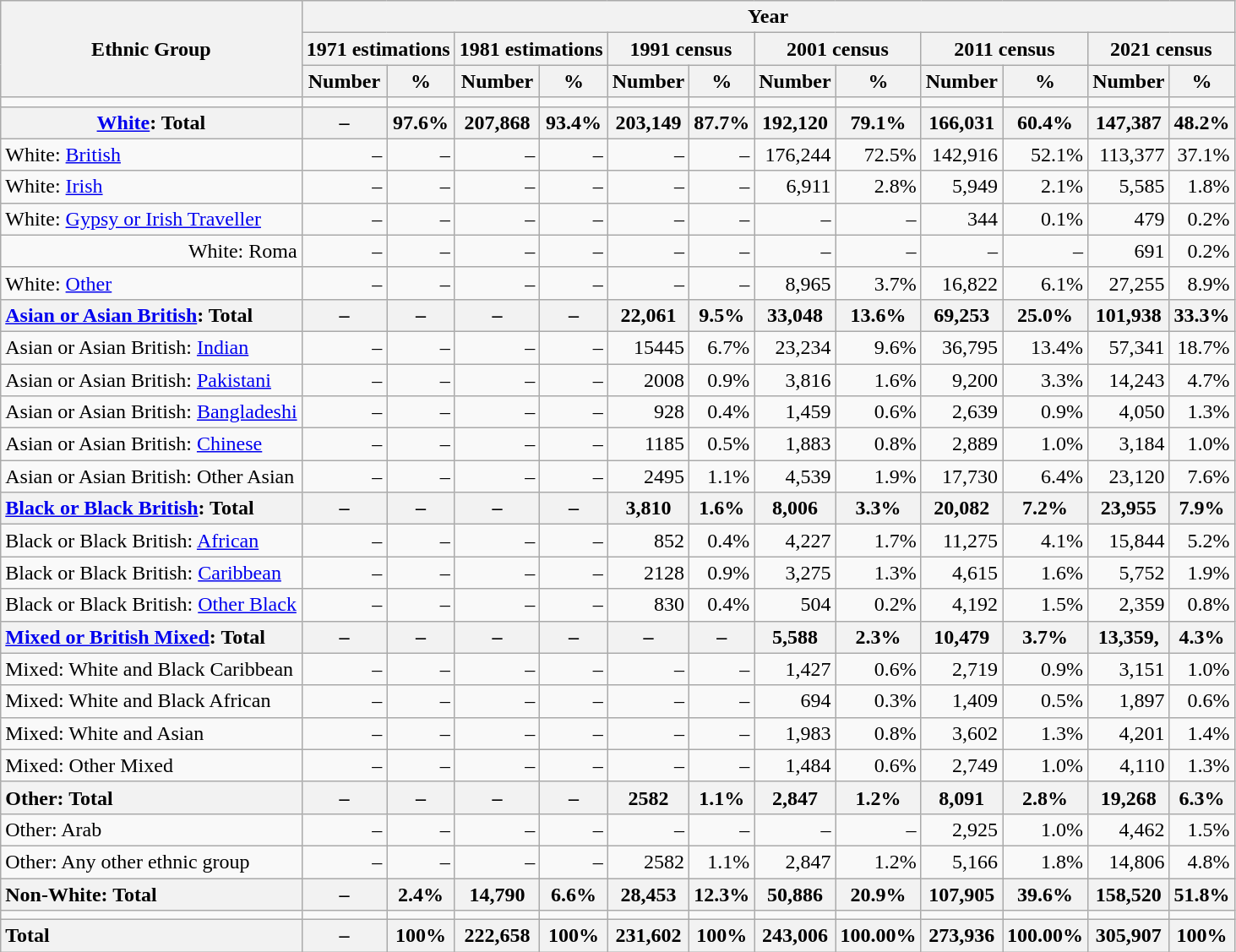<table class="wikitable sortable" style="text-align:right">
<tr>
<th rowspan="3">Ethnic Group</th>
<th colspan="12">Year</th>
</tr>
<tr>
<th colspan="2">1971 estimations</th>
<th colspan="2">1981 estimations</th>
<th colspan="2">1991 census</th>
<th colspan="2">2001 census</th>
<th colspan="2">2011 census</th>
<th colspan="2">2021 census</th>
</tr>
<tr>
<th>Number</th>
<th>%</th>
<th>Number</th>
<th>%</th>
<th>Number</th>
<th>%</th>
<th>Number</th>
<th>%</th>
<th>Number</th>
<th>%</th>
<th>Number</th>
<th>%</th>
</tr>
<tr>
<td></td>
<td></td>
<td></td>
<td></td>
<td></td>
<td></td>
<td></td>
<td></td>
<td></td>
<td></td>
<td></td>
<td></td>
<td></td>
</tr>
<tr>
<th><a href='#'>White</a>: Total</th>
<th>–</th>
<th>97.6%</th>
<th>207,868</th>
<th>93.4%</th>
<th>203,149</th>
<th>87.7%</th>
<th>192,120</th>
<th>79.1%</th>
<th>166,031</th>
<th>60.4%</th>
<th>147,387</th>
<th>48.2%</th>
</tr>
<tr>
<td style="text-align:left">White: <a href='#'>British</a></td>
<td>–</td>
<td>–</td>
<td>–</td>
<td>–</td>
<td>–</td>
<td>–</td>
<td>176,244</td>
<td>72.5%</td>
<td>142,916</td>
<td>52.1%</td>
<td>113,377</td>
<td>37.1%</td>
</tr>
<tr>
<td style="text-align:left">White: <a href='#'>Irish</a></td>
<td>–</td>
<td>–</td>
<td>–</td>
<td>–</td>
<td>–</td>
<td>–</td>
<td>6,911</td>
<td>2.8%</td>
<td>5,949</td>
<td>2.1%</td>
<td>5,585</td>
<td>1.8%</td>
</tr>
<tr>
<td style="text-align:left">White: <a href='#'>Gypsy or Irish Traveller</a></td>
<td>–</td>
<td>–</td>
<td>–</td>
<td>–</td>
<td>–</td>
<td>–</td>
<td>–</td>
<td>–</td>
<td>344</td>
<td>0.1%</td>
<td>479</td>
<td>0.2%</td>
</tr>
<tr>
<td>White: Roma</td>
<td>–</td>
<td>–</td>
<td>–</td>
<td>–</td>
<td>–</td>
<td>–</td>
<td>–</td>
<td>–</td>
<td>–</td>
<td>–</td>
<td>691</td>
<td>0.2%</td>
</tr>
<tr>
<td style="text-align:left">White: <a href='#'>Other</a></td>
<td>–</td>
<td>–</td>
<td>–</td>
<td>–</td>
<td>–</td>
<td>–</td>
<td>8,965</td>
<td>3.7%</td>
<td>16,822</td>
<td>6.1%</td>
<td>27,255</td>
<td>8.9%</td>
</tr>
<tr>
<th style="text-align:left"><a href='#'>Asian or Asian British</a>: Total</th>
<th>–</th>
<th>–</th>
<th>–</th>
<th>–</th>
<th>22,061</th>
<th>9.5%</th>
<th>33,048</th>
<th>13.6%</th>
<th>69,253</th>
<th>25.0%</th>
<th>101,938</th>
<th>33.3%</th>
</tr>
<tr>
<td style="text-align:left">Asian or Asian British: <a href='#'>Indian</a></td>
<td>–</td>
<td>–</td>
<td>–</td>
<td>–</td>
<td>15445</td>
<td>6.7%</td>
<td>23,234</td>
<td>9.6%</td>
<td>36,795</td>
<td>13.4%</td>
<td>57,341</td>
<td>18.7%</td>
</tr>
<tr>
<td style="text-align:left">Asian or Asian British: <a href='#'>Pakistani</a></td>
<td>–</td>
<td>–</td>
<td>–</td>
<td>–</td>
<td>2008</td>
<td>0.9%</td>
<td>3,816</td>
<td>1.6%</td>
<td>9,200</td>
<td>3.3%</td>
<td>14,243</td>
<td>4.7%</td>
</tr>
<tr>
<td style="text-align:left">Asian or Asian British: <a href='#'>Bangladeshi</a></td>
<td>–</td>
<td>–</td>
<td>–</td>
<td>–</td>
<td>928</td>
<td>0.4%</td>
<td>1,459</td>
<td>0.6%</td>
<td>2,639</td>
<td>0.9%</td>
<td>4,050</td>
<td>1.3%</td>
</tr>
<tr>
<td style="text-align:left">Asian or Asian British: <a href='#'>Chinese</a></td>
<td>–</td>
<td>–</td>
<td>–</td>
<td>–</td>
<td>1185</td>
<td>0.5%</td>
<td>1,883</td>
<td>0.8%</td>
<td>2,889</td>
<td>1.0%</td>
<td>3,184</td>
<td>1.0%</td>
</tr>
<tr>
<td style="text-align:left">Asian or Asian British: Other Asian</td>
<td>–</td>
<td>–</td>
<td>–</td>
<td>–</td>
<td>2495</td>
<td>1.1%</td>
<td>4,539</td>
<td>1.9%</td>
<td>17,730</td>
<td>6.4%</td>
<td>23,120</td>
<td>7.6%</td>
</tr>
<tr>
<th style="text-align:left"><a href='#'>Black or Black British</a>: Total</th>
<th>–</th>
<th>–</th>
<th>–</th>
<th>–</th>
<th>3,810</th>
<th>1.6%</th>
<th>8,006</th>
<th>3.3%</th>
<th>20,082</th>
<th>7.2%</th>
<th>23,955</th>
<th>7.9%</th>
</tr>
<tr>
<td style="text-align:left">Black or Black British: <a href='#'>African</a></td>
<td>–</td>
<td>–</td>
<td>–</td>
<td>–</td>
<td>852</td>
<td>0.4%</td>
<td>4,227</td>
<td>1.7%</td>
<td>11,275</td>
<td>4.1%</td>
<td>15,844</td>
<td>5.2%</td>
</tr>
<tr>
<td style="text-align:left">Black or Black British: <a href='#'>Caribbean</a></td>
<td>–</td>
<td>–</td>
<td>–</td>
<td>–</td>
<td>2128</td>
<td>0.9%</td>
<td>3,275</td>
<td>1.3%</td>
<td>4,615</td>
<td>1.6%</td>
<td>5,752</td>
<td>1.9%</td>
</tr>
<tr>
<td style="text-align:left">Black or Black British: <a href='#'>Other Black</a></td>
<td>–</td>
<td>–</td>
<td>–</td>
<td>–</td>
<td>830</td>
<td>0.4%</td>
<td>504</td>
<td>0.2%</td>
<td>4,192</td>
<td>1.5%</td>
<td>2,359</td>
<td>0.8%</td>
</tr>
<tr>
<th style="text-align:left"><a href='#'>Mixed or British Mixed</a>: Total</th>
<th>–</th>
<th>–</th>
<th>–</th>
<th>–</th>
<th>–</th>
<th>–</th>
<th>5,588</th>
<th>2.3%</th>
<th>10,479</th>
<th>3.7%</th>
<th>13,359,</th>
<th>4.3%</th>
</tr>
<tr>
<td style="text-align:left">Mixed: White and Black Caribbean</td>
<td>–</td>
<td>–</td>
<td>–</td>
<td>–</td>
<td>–</td>
<td>–</td>
<td>1,427</td>
<td>0.6%</td>
<td>2,719</td>
<td>0.9%</td>
<td>3,151</td>
<td>1.0%</td>
</tr>
<tr>
<td style="text-align:left">Mixed: White and Black African</td>
<td>–</td>
<td>–</td>
<td>–</td>
<td>–</td>
<td>–</td>
<td>–</td>
<td>694</td>
<td>0.3%</td>
<td>1,409</td>
<td>0.5%</td>
<td>1,897</td>
<td>0.6%</td>
</tr>
<tr>
<td style="text-align:left">Mixed: White and Asian</td>
<td>–</td>
<td>–</td>
<td>–</td>
<td>–</td>
<td>–</td>
<td>–</td>
<td>1,983</td>
<td>0.8%</td>
<td>3,602</td>
<td>1.3%</td>
<td>4,201</td>
<td>1.4%</td>
</tr>
<tr>
<td style="text-align:left">Mixed: Other Mixed</td>
<td>–</td>
<td>–</td>
<td>–</td>
<td>–</td>
<td>–</td>
<td>–</td>
<td>1,484</td>
<td>0.6%</td>
<td>2,749</td>
<td>1.0%</td>
<td>4,110</td>
<td>1.3%</td>
</tr>
<tr>
<th style="text-align:left">Other: Total</th>
<th>–</th>
<th>–</th>
<th>–</th>
<th>–</th>
<th>2582</th>
<th>1.1%</th>
<th>2,847</th>
<th>1.2%</th>
<th>8,091</th>
<th>2.8%</th>
<th>19,268</th>
<th>6.3%</th>
</tr>
<tr>
<td style="text-align:left">Other: Arab</td>
<td>–</td>
<td>–</td>
<td>–</td>
<td>–</td>
<td>–</td>
<td>–</td>
<td>–</td>
<td>–</td>
<td>2,925</td>
<td>1.0%</td>
<td>4,462</td>
<td>1.5%</td>
</tr>
<tr>
<td style="text-align:left">Other: Any other ethnic group</td>
<td>–</td>
<td>–</td>
<td>–</td>
<td>–</td>
<td>2582</td>
<td>1.1%</td>
<td>2,847</td>
<td>1.2%</td>
<td>5,166</td>
<td>1.8%</td>
<td>14,806</td>
<td>4.8%</td>
</tr>
<tr>
<th style="text-align:left">Non-White: Total</th>
<th>–</th>
<th>2.4%</th>
<th>14,790</th>
<th>6.6%</th>
<th>28,453</th>
<th>12.3%</th>
<th>50,886</th>
<th>20.9%</th>
<th>107,905</th>
<th>39.6%</th>
<th>158,520</th>
<th>51.8%</th>
</tr>
<tr>
<td></td>
<td></td>
<td></td>
<td></td>
<td></td>
<td></td>
<td></td>
<td></td>
<td></td>
<td></td>
<td></td>
<td></td>
<td></td>
</tr>
<tr>
<th style="text-align:left">Total</th>
<th>–</th>
<th>100%</th>
<th>222,658</th>
<th>100%</th>
<th>231,602</th>
<th>100%</th>
<th>243,006</th>
<th>100.00%</th>
<th>273,936</th>
<th>100.00%</th>
<th>305,907</th>
<th>100%</th>
</tr>
</table>
